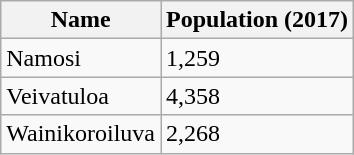<table class= "wikitable sortable">
<tr>
<th>Name</th>
<th>Population (2017)</th>
</tr>
<tr>
<td>Namosi</td>
<td>1,259</td>
</tr>
<tr>
<td>Veivatuloa</td>
<td>4,358</td>
</tr>
<tr>
<td>Wainikoroiluva</td>
<td>2,268</td>
</tr>
</table>
